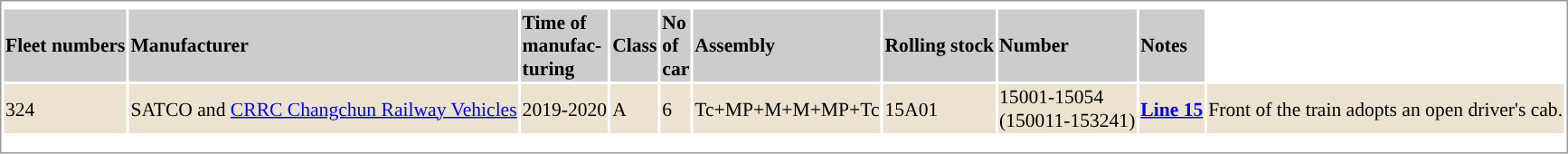<table border=0 style="border:1px solid #999;background-color:white;text-align:left;font-size:90%" class="mw-collapsible sortable">
<tr>
<th colspan="9" style="text-align: center"></th>
</tr>
<tr bgcolor=#cccccc>
<th>Fleet numbers</th>
<th>Manufacturer</th>
<th>Time of <br> manufac-<br>turing</th>
<th>Class</th>
<th>No <br>of<br> car</th>
<th class="unsortable">Assembly</th>
<th>Rolling stock</th>
<th>Number</th>
<th class="unsortable">Notes<br><onlyinclude></th>
</tr>
<tr bgcolor=#ebe2cf >
<td>324</td>
<td>SATCO and <a href='#'>CRRC Changchun Railway Vehicles</a></td>
<td>2019-2020</td>
<td>A</td>
<td>6</td>
<td>Tc+MP+M+M+MP+Tc</td>
<td>15A01</td>
<td>15001-15054<br>(150011-153241)<includeonly></td>
<td><a href='#'><span><strong>Line 15</strong></span></a></includeonly></td>
<td>Front of the train adopts an open driver's cab.<br></onlyinclude></td>
</tr>
<tr style="background:#">
<td colspan="9"></td>
</tr>
<tr>
<td colspan = "9"></td>
</tr>
<tr style="background: #">
<td colspan = "9"></td>
</tr>
</table>
